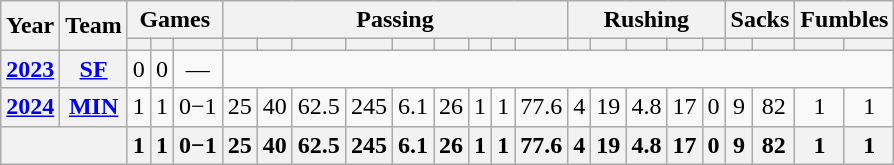<table class="wikitable" style="text-align:center">
<tr>
<th rowspan="2">Year</th>
<th rowspan="2">Team</th>
<th colspan="3">Games</th>
<th colspan="9">Passing</th>
<th colspan="5">Rushing</th>
<th colspan="2">Sacks</th>
<th colspan="2">Fumbles</th>
</tr>
<tr>
<th></th>
<th></th>
<th></th>
<th></th>
<th></th>
<th></th>
<th></th>
<th></th>
<th></th>
<th></th>
<th></th>
<th></th>
<th></th>
<th></th>
<th></th>
<th></th>
<th></th>
<th></th>
<th></th>
<th></th>
<th></th>
</tr>
<tr>
<th><a href='#'>2023</a></th>
<th><a href='#'>SF</a></th>
<td>0</td>
<td>0</td>
<td>—</td>
<td colspan="18"></td>
</tr>
<tr>
<th><a href='#'>2024</a></th>
<th><a href='#'>MIN</a></th>
<td>1</td>
<td>1</td>
<td>0−1</td>
<td>25</td>
<td>40</td>
<td>62.5</td>
<td>245</td>
<td>6.1</td>
<td>26</td>
<td>1</td>
<td>1</td>
<td>77.6</td>
<td>4</td>
<td>19</td>
<td>4.8</td>
<td>17</td>
<td>0</td>
<td>9</td>
<td>82</td>
<td>1</td>
<td>1</td>
</tr>
<tr>
<th colspan="2"></th>
<th>1</th>
<th>1</th>
<th>0−1</th>
<th>25</th>
<th>40</th>
<th>62.5</th>
<th>245</th>
<th>6.1</th>
<th>26</th>
<th>1</th>
<th>1</th>
<th>77.6</th>
<th>4</th>
<th>19</th>
<th>4.8</th>
<th>17</th>
<th>0</th>
<th>9</th>
<th>82</th>
<th>1</th>
<th>1</th>
</tr>
</table>
